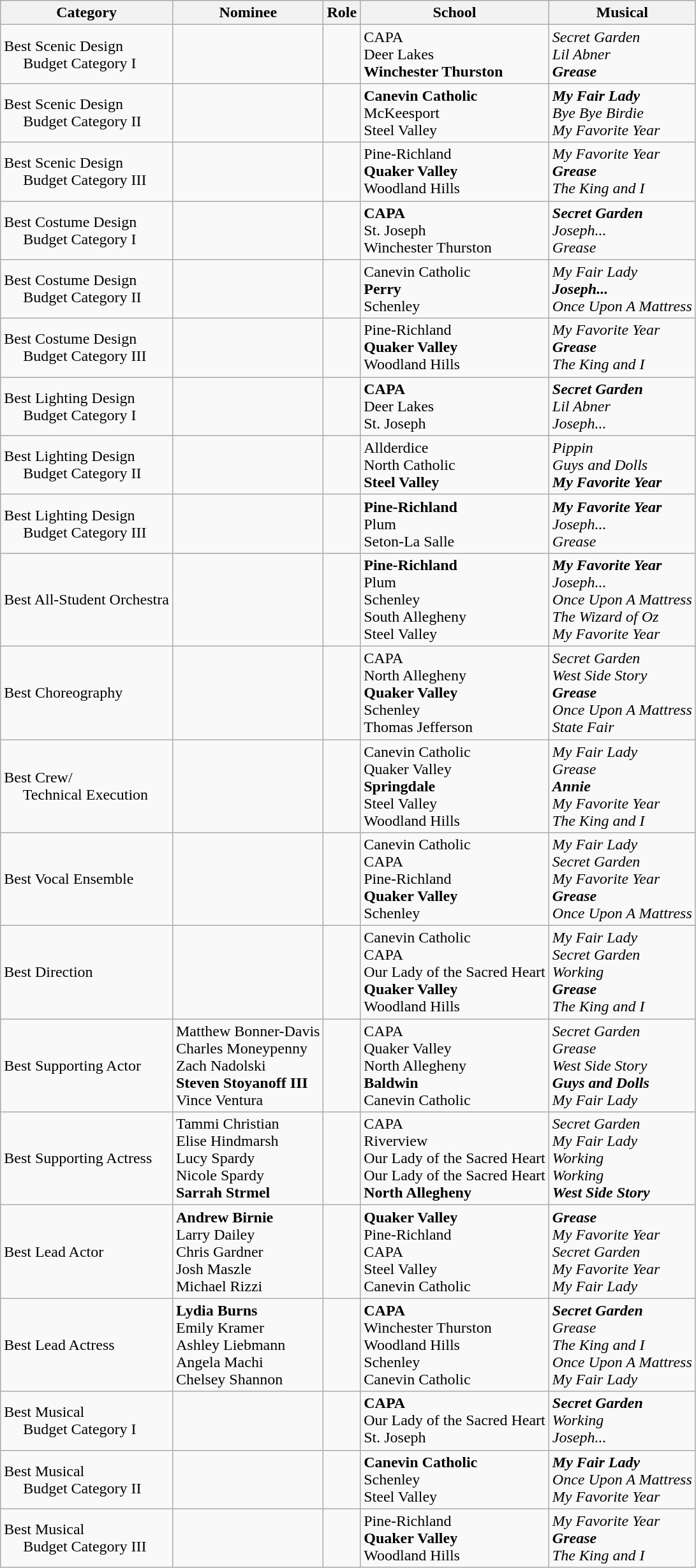<table class="wikitable">
<tr>
<th>Category</th>
<th>Nominee</th>
<th>Role</th>
<th>School</th>
<th>Musical</th>
</tr>
<tr>
<td>Best Scenic Design<br>     Budget Category I</td>
<td></td>
<td></td>
<td>CAPA<br>Deer Lakes<br><strong>Winchester Thurston</strong></td>
<td><em>Secret Garden</em><br><em>Lil Abner</em><br><strong><em>Grease</em></strong></td>
</tr>
<tr>
<td>Best Scenic Design<br>     Budget Category II</td>
<td></td>
<td></td>
<td><strong>Canevin Catholic</strong><br>McKeesport<br>Steel Valley</td>
<td><strong><em>My Fair Lady</em></strong><br><em>Bye Bye Birdie</em><br><em>My Favorite Year</em></td>
</tr>
<tr>
<td>Best Scenic Design<br>     Budget Category III</td>
<td></td>
<td></td>
<td>Pine-Richland<br><strong>Quaker Valley</strong><br>Woodland Hills</td>
<td><em>My Favorite Year</em><br><strong><em>Grease</em></strong><br><em>The King and I</em></td>
</tr>
<tr>
<td>Best Costume Design<br>     Budget Category I</td>
<td></td>
<td></td>
<td><strong>CAPA</strong><br>St. Joseph<br>Winchester Thurston</td>
<td><strong><em>Secret Garden</em></strong><br><em>Joseph...</em><br><em>Grease</em></td>
</tr>
<tr>
<td>Best Costume Design<br>     Budget Category II</td>
<td></td>
<td></td>
<td>Canevin Catholic<br><strong>Perry</strong><br>Schenley</td>
<td><em>My Fair Lady</em><br><strong><em>Joseph...</em></strong><br><em>Once Upon A Mattress</em></td>
</tr>
<tr>
<td>Best Costume Design<br>     Budget Category III</td>
<td></td>
<td></td>
<td>Pine-Richland<br><strong>Quaker Valley</strong><br>Woodland Hills</td>
<td><em>My Favorite Year</em><br><strong><em>Grease</em></strong><br><em>The King and I</em></td>
</tr>
<tr>
<td>Best Lighting Design<br>     Budget Category I</td>
<td></td>
<td></td>
<td><strong>CAPA</strong><br>Deer Lakes<br>St. Joseph</td>
<td><strong><em>Secret Garden</em></strong><br><em>Lil Abner</em><br><em>Joseph...</em></td>
</tr>
<tr>
<td>Best Lighting Design<br>     Budget Category II</td>
<td></td>
<td></td>
<td>Allderdice<br>North Catholic<br><strong>Steel Valley</strong></td>
<td><em>Pippin</em><br><em>Guys and Dolls</em><br><strong><em>My Favorite Year</em></strong></td>
</tr>
<tr>
<td>Best Lighting Design<br>     Budget Category III</td>
<td></td>
<td></td>
<td><strong>Pine-Richland</strong><br>Plum<br>Seton-La Salle</td>
<td><strong><em>My Favorite Year</em></strong><br><em>Joseph...</em><br><em>Grease</em></td>
</tr>
<tr>
<td>Best All-Student Orchestra</td>
<td></td>
<td></td>
<td><strong>Pine-Richland</strong><br>Plum<br>Schenley<br>South Allegheny<br>Steel Valley</td>
<td><strong><em>My Favorite Year</em></strong><br><em>Joseph...</em><br><em>Once Upon A Mattress</em><br><em>The Wizard of Oz</em><br><em>My Favorite Year</em></td>
</tr>
<tr>
<td>Best Choreography</td>
<td></td>
<td></td>
<td>CAPA<br>North Allegheny<br><strong>Quaker Valley</strong><br>Schenley<br>Thomas Jefferson</td>
<td><em>Secret Garden</em><br><em>West Side Story</em><br><strong><em>Grease</em></strong><br><em>Once Upon A Mattress</em><br><em>State Fair</em></td>
</tr>
<tr>
<td>Best Crew/<br>     Technical Execution</td>
<td></td>
<td></td>
<td>Canevin Catholic<br>Quaker Valley<br><strong>Springdale</strong><br>Steel Valley<br>Woodland Hills</td>
<td><em>My Fair Lady</em><br><em>Grease</em><br><strong><em>Annie</em></strong><br><em>My Favorite Year</em><br><em>The King and I</em></td>
</tr>
<tr>
<td>Best Vocal Ensemble</td>
<td></td>
<td></td>
<td>Canevin Catholic<br>CAPA<br>Pine-Richland<br><strong>Quaker Valley</strong><br>Schenley</td>
<td><em>My Fair Lady</em><br><em>Secret Garden</em><br><em>My Favorite Year</em><br><strong><em>Grease</em></strong><br><em>Once Upon A Mattress</em></td>
</tr>
<tr>
<td>Best Direction</td>
<td></td>
<td></td>
<td>Canevin Catholic<br>CAPA<br>Our Lady of the Sacred Heart<br><strong>Quaker Valley</strong><br>Woodland Hills</td>
<td><em>My Fair Lady</em><br><em>Secret Garden</em><br><em>Working</em><br><strong><em>Grease</em></strong><br><em>The King and I</em></td>
</tr>
<tr>
<td>Best Supporting Actor</td>
<td>Matthew Bonner-Davis<br>Charles Moneypenny<br>Zach Nadolski<br><strong>Steven Stoyanoff III</strong><br>Vince Ventura</td>
<td></td>
<td>CAPA<br>Quaker Valley<br>North Allegheny<br><strong>Baldwin</strong><br>Canevin Catholic</td>
<td><em>Secret Garden</em><br><em>Grease</em><br><em>West Side Story</em><br><strong><em>Guys and Dolls</em></strong><br><em>My Fair Lady</em></td>
</tr>
<tr>
<td>Best Supporting Actress</td>
<td>Tammi Christian<br>Elise Hindmarsh<br>Lucy Spardy<br>Nicole Spardy<br><strong>Sarrah Strmel</strong></td>
<td></td>
<td>CAPA<br>Riverview<br>Our Lady of the Sacred Heart<br>Our Lady of the Sacred Heart<br><strong>North Allegheny</strong></td>
<td><em>Secret Garden </em><br><em>My Fair Lady</em><br><em>Working</em><br><em>Working</em><br><strong><em>West Side Story</em></strong></td>
</tr>
<tr>
<td>Best Lead Actor</td>
<td><strong>Andrew Birnie</strong><br>Larry Dailey<br>Chris Gardner<br>Josh Maszle<br>Michael Rizzi</td>
<td></td>
<td><strong>Quaker Valley</strong><br>Pine-Richland<br>CAPA<br>Steel Valley<br>Canevin Catholic</td>
<td><strong><em>Grease</em></strong><br><em>My Favorite Year</em><br><em>Secret Garden</em><br><em>My Favorite Year</em><br><em>My Fair Lady</em></td>
</tr>
<tr>
<td>Best Lead Actress</td>
<td><strong>Lydia Burns</strong><br>Emily Kramer<br>Ashley Liebmann<br>Angela Machi<br>Chelsey Shannon</td>
<td></td>
<td><strong>CAPA</strong><br>Winchester Thurston<br>Woodland Hills<br>Schenley<br>Canevin Catholic</td>
<td><strong><em>Secret Garden</em></strong><br><em>Grease</em><br><em>The King and I</em><br><em>Once Upon A Mattress</em><br><em>My Fair Lady</em></td>
</tr>
<tr>
<td>Best Musical<br>     Budget Category I</td>
<td></td>
<td></td>
<td><strong>CAPA</strong><br>Our Lady of the Sacred Heart<br>St. Joseph</td>
<td><strong><em>Secret Garden</em></strong><br><em>Working</em><br><em>Joseph...</em></td>
</tr>
<tr>
<td>Best Musical<br>     Budget Category II</td>
<td></td>
<td></td>
<td><strong>Canevin Catholic</strong><br>Schenley<br>Steel Valley</td>
<td><strong><em>My Fair Lady</em></strong><br><em>Once Upon A Mattress</em><br><em>My Favorite Year</em></td>
</tr>
<tr>
<td>Best Musical<br>     Budget Category III</td>
<td></td>
<td></td>
<td>Pine-Richland<br><strong>Quaker Valley</strong><br>Woodland Hills</td>
<td><em>My Favorite Year</em><br><strong><em>Grease</em></strong><br><em>The King and I</em></td>
</tr>
</table>
